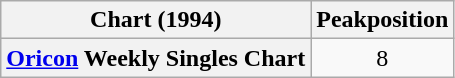<table class="wikitable plainrowheaders" style="text-align:center;">
<tr>
<th>Chart (1994)</th>
<th>Peakposition</th>
</tr>
<tr>
<th scope="row"><a href='#'>Oricon</a> Weekly Singles Chart</th>
<td>8</td>
</tr>
</table>
